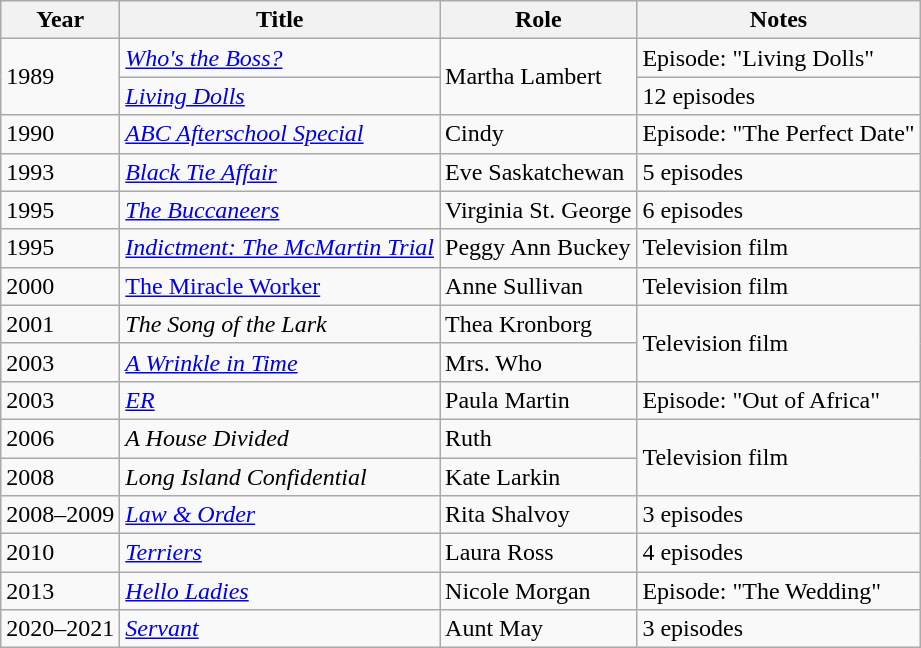<table class="wikitable sortable">
<tr>
<th>Year</th>
<th>Title</th>
<th>Role</th>
<th>Notes</th>
</tr>
<tr>
<td rowspan=2>1989</td>
<td><em><a href='#'>Who's the Boss?</a></em></td>
<td rowspan=2>Martha Lambert</td>
<td>Episode: "Living Dolls"</td>
</tr>
<tr>
<td><em><a href='#'>Living Dolls</a></em></td>
<td>12 episodes</td>
</tr>
<tr>
<td>1990</td>
<td><em><a href='#'>ABC Afterschool Special</a></em></td>
<td>Cindy</td>
<td>Episode: "The Perfect Date"</td>
</tr>
<tr>
<td>1993</td>
<td><a href='#'><em>Black Tie Affair</em></a></td>
<td>Eve Saskatchewan</td>
<td>5 episodes</td>
</tr>
<tr>
<td>1995</td>
<td><em><a href='#'>The Buccaneers</a></em></td>
<td>Virginia St. George</td>
<td>6 episodes</td>
</tr>
<tr>
<td>1995</td>
<td><em><a href='#'>Indictment: The McMartin Trial</a></em></td>
<td>Peggy Ann Buckey</td>
<td>Television film</td>
</tr>
<tr>
<td>2000</td>
<td><em><a href='#'></em>The Miracle Worker<em></a></em></td>
<td>Anne Sullivan</td>
<td>Television film</td>
</tr>
<tr>
<td>2001</td>
<td><em>The Song of the Lark</em></td>
<td>Thea Kronborg</td>
<td rowspan="2">Television film</td>
</tr>
<tr>
<td>2003</td>
<td><a href='#'><em>A Wrinkle in Time</em></a></td>
<td>Mrs. Who</td>
</tr>
<tr>
<td>2003</td>
<td><a href='#'><em>ER</em></a></td>
<td>Paula Martin</td>
<td>Episode: "Out of Africa"</td>
</tr>
<tr>
<td>2006</td>
<td><em>A House Divided</em></td>
<td>Ruth</td>
<td rowspan="2">Television film</td>
</tr>
<tr>
<td>2008</td>
<td><em>Long Island Confidential</em></td>
<td>Kate Larkin</td>
</tr>
<tr>
<td>2008–2009</td>
<td><em><a href='#'>Law & Order</a></em></td>
<td>Rita Shalvoy</td>
<td>3 episodes</td>
</tr>
<tr>
<td>2010</td>
<td><a href='#'><em>Terriers</em></a></td>
<td>Laura Ross</td>
<td>4 episodes</td>
</tr>
<tr>
<td>2013</td>
<td><em><a href='#'>Hello Ladies</a></em></td>
<td>Nicole Morgan</td>
<td>Episode: "The Wedding"</td>
</tr>
<tr>
<td>2020–2021</td>
<td><a href='#'><em>Servant</em></a></td>
<td>Aunt May</td>
<td>3 episodes</td>
</tr>
</table>
